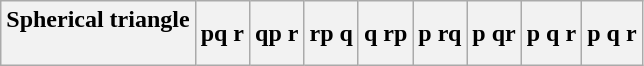<table class="wikitable">
<tr>
<th>Spherical triangle<br><br></th>
<th>pq r</th>
<th>qp r</th>
<th>rp q</th>
<th>q rp</th>
<th>p rq</th>
<th>p qr</th>
<th>p q r</th>
<th>p q r</th>
</tr>
</table>
